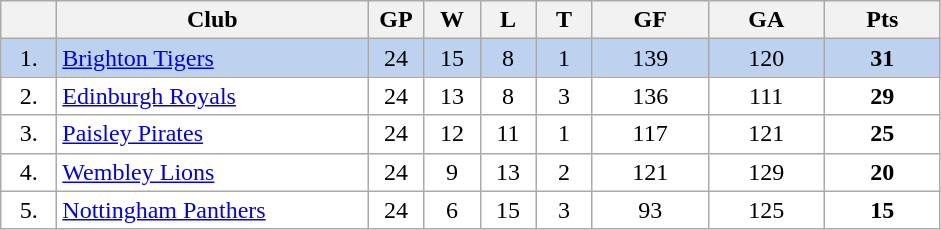<table class="wikitable">
<tr>
<th width="30"></th>
<th width="200">Club</th>
<th width="30">GP</th>
<th width="30">W</th>
<th width="30">L</th>
<th width="30">T</th>
<th width="70">GF</th>
<th width="70">GA</th>
<th width="70">Pts</th>
</tr>
<tr bgcolor="#BCD2EE" align="center">
<td>1.</td>
<td align="left"><a href='#'>Brighton Tigers</a></td>
<td>24</td>
<td>15</td>
<td>8</td>
<td>1</td>
<td>139</td>
<td>120</td>
<td><strong>31</strong></td>
</tr>
<tr bgcolor="#FFFFFF" align="center">
<td>2.</td>
<td align="left"><a href='#'>Edinburgh Royals</a></td>
<td>24</td>
<td>13</td>
<td>8</td>
<td>3</td>
<td>136</td>
<td>111</td>
<td><strong>29</strong></td>
</tr>
<tr bgcolor="#FFFFFF" align="center">
<td>3.</td>
<td align="left"><a href='#'>Paisley Pirates</a></td>
<td>24</td>
<td>12</td>
<td>11</td>
<td>1</td>
<td>117</td>
<td>121</td>
<td><strong>25</strong></td>
</tr>
<tr bgcolor="#FFFFFF" align="center">
<td>4.</td>
<td align="left"><a href='#'>Wembley Lions</a></td>
<td>24</td>
<td>9</td>
<td>13</td>
<td>2</td>
<td>121</td>
<td>129</td>
<td><strong>20</strong></td>
</tr>
<tr bgcolor="#FFFFFF" align="center">
<td>5.</td>
<td align="left"><a href='#'>Nottingham Panthers</a></td>
<td>24</td>
<td>6</td>
<td>15</td>
<td>3</td>
<td>93</td>
<td>125</td>
<td><strong>15</strong></td>
</tr>
</table>
